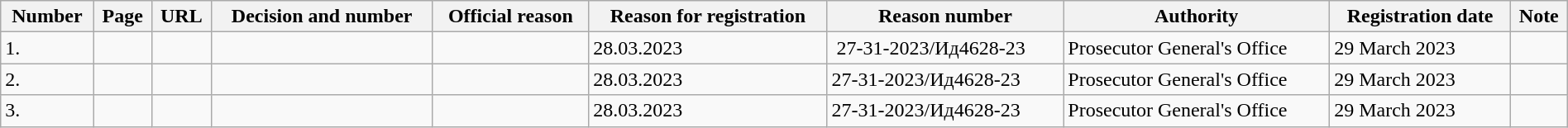<table class="wikitable sortable" width="100%" style="text-align:left;">
<tr>
<th>Number</th>
<th>Page</th>
<th>URL</th>
<th>Decision and number</th>
<th>Official reason</th>
<th>Reason for registration</th>
<th>Reason number</th>
<th>Authority</th>
<th>Registration date</th>
<th>Note</th>
</tr>
<tr>
<td>1.</td>
<td></td>
<td></td>
<td></td>
<td></td>
<td>28.03.2023</td>
<td> 27-31-2023/Ид4628-23</td>
<td>Prosecutor General's Office</td>
<td>29 March 2023</td>
<td></td>
</tr>
<tr>
<td>2.</td>
<td></td>
<td></td>
<td></td>
<td></td>
<td>28.03.2023</td>
<td>27-31-2023/Ид4628-23</td>
<td>Prosecutor General's Office</td>
<td>29 March 2023</td>
<td></td>
</tr>
<tr>
<td>3.</td>
<td></td>
<td></td>
<td></td>
<td></td>
<td>28.03.2023</td>
<td>27-31-2023/Ид4628-23</td>
<td>Prosecutor General's Office</td>
<td>29 March 2023</td>
<td></td>
</tr>
</table>
